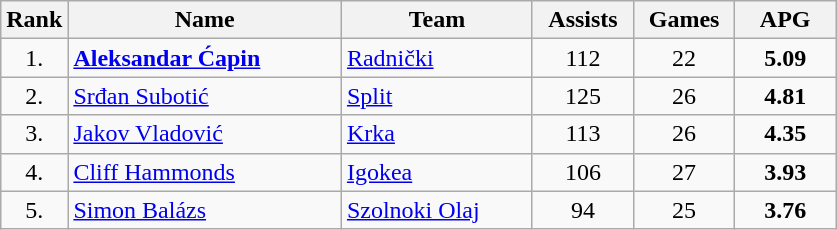<table class="wikitable" style="text-align: center;">
<tr>
<th>Rank</th>
<th width="175">Name</th>
<th width="120">Team</th>
<th width="60">Assists</th>
<th width="60">Games</th>
<th width="60">APG</th>
</tr>
<tr>
<td>1.</td>
<td align="left"> <strong><a href='#'>Aleksandar Ćapin</a></strong></td>
<td align="left"> <a href='#'>Radnički</a></td>
<td>112</td>
<td>22</td>
<td><strong>5.09</strong></td>
</tr>
<tr>
<td>2.</td>
<td align="left"> <a href='#'>Srđan Subotić</a></td>
<td align="left"> <a href='#'>Split</a></td>
<td>125</td>
<td>26</td>
<td><strong>4.81</strong></td>
</tr>
<tr>
<td>3.</td>
<td align="left"> <a href='#'>Jakov Vladović</a></td>
<td align="left"> <a href='#'>Krka</a></td>
<td>113</td>
<td>26</td>
<td><strong>4.35</strong></td>
</tr>
<tr>
<td>4.</td>
<td align="left"> <a href='#'>Cliff Hammonds</a></td>
<td align="left"> <a href='#'>Igokea</a></td>
<td>106</td>
<td>27</td>
<td><strong>3.93</strong></td>
</tr>
<tr>
<td>5.</td>
<td align="left"> <a href='#'>Simon Balázs</a></td>
<td align="left"> <a href='#'>Szolnoki Olaj</a></td>
<td>94</td>
<td>25</td>
<td><strong>3.76</strong></td>
</tr>
</table>
